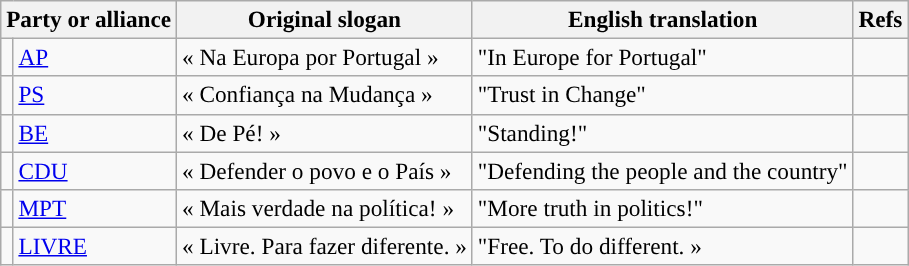<table class="wikitable" style="font-size:97%; text-align:left;">
<tr>
<th style="text-align:left;" colspan="2">Party or alliance</th>
<th>Original slogan</th>
<th>English translation</th>
<th>Refs</th>
</tr>
<tr>
<td style="color:inherit;background:"></td>
<td><a href='#'>AP</a></td>
<td>« Na Europa por Portugal »</td>
<td>"In Europe for Portugal"</td>
<td></td>
</tr>
<tr>
<td width="1" style="color:inherit;background:"></td>
<td><a href='#'>PS</a></td>
<td>« Confiança na Mudança »</td>
<td>"Trust in Change"</td>
<td></td>
</tr>
<tr>
<td style="color:inherit;background:"></td>
<td><a href='#'>BE</a></td>
<td>« De Pé! »</td>
<td>"Standing!"</td>
<td></td>
</tr>
<tr>
<td style="color:inherit;background:"></td>
<td><a href='#'>CDU</a></td>
<td>« Defender o povo e o País »</td>
<td>"Defending the people and the country"</td>
<td></td>
</tr>
<tr>
<td style="color:inherit;background:"></td>
<td><a href='#'>MPT</a></td>
<td>« Mais verdade na política! »</td>
<td>"More truth in politics!"</td>
<td></td>
</tr>
<tr>
<td style="color:inherit;background:"></td>
<td><a href='#'>LIVRE</a></td>
<td>« Livre. Para fazer diferente. »</td>
<td>"Free. To do different. »</td>
<td></td>
</tr>
</table>
